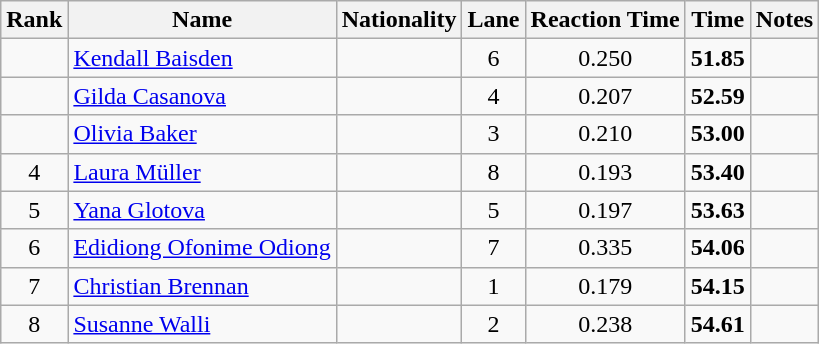<table class="wikitable sortable" style="text-align:center">
<tr>
<th>Rank</th>
<th>Name</th>
<th>Nationality</th>
<th>Lane</th>
<th>Reaction Time</th>
<th>Time</th>
<th>Notes</th>
</tr>
<tr>
<td></td>
<td align=left><a href='#'>Kendall Baisden</a></td>
<td align=left></td>
<td>6</td>
<td>0.250</td>
<td><strong>51.85</strong></td>
<td></td>
</tr>
<tr>
<td></td>
<td align=left><a href='#'>Gilda Casanova</a></td>
<td align=left></td>
<td>4</td>
<td>0.207</td>
<td><strong>52.59</strong></td>
<td></td>
</tr>
<tr>
<td></td>
<td align=left><a href='#'>Olivia Baker</a></td>
<td align=left></td>
<td>3</td>
<td>0.210</td>
<td><strong>53.00</strong></td>
<td></td>
</tr>
<tr>
<td>4</td>
<td align=left><a href='#'>Laura Müller</a></td>
<td align=left></td>
<td>8</td>
<td>0.193</td>
<td><strong>53.40</strong></td>
<td></td>
</tr>
<tr>
<td>5</td>
<td align=left><a href='#'>Yana Glotova</a></td>
<td align=left></td>
<td>5</td>
<td>0.197</td>
<td><strong>53.63</strong></td>
<td></td>
</tr>
<tr>
<td>6</td>
<td align=left><a href='#'>Edidiong Ofonime Odiong</a></td>
<td align=left></td>
<td>7</td>
<td>0.335</td>
<td><strong>54.06</strong></td>
<td></td>
</tr>
<tr>
<td>7</td>
<td align=left><a href='#'>Christian Brennan</a></td>
<td align=left></td>
<td>1</td>
<td>0.179</td>
<td><strong>54.15</strong></td>
<td></td>
</tr>
<tr>
<td>8</td>
<td align=left><a href='#'>Susanne Walli</a></td>
<td align=left></td>
<td>2</td>
<td>0.238</td>
<td><strong>54.61</strong></td>
<td></td>
</tr>
</table>
